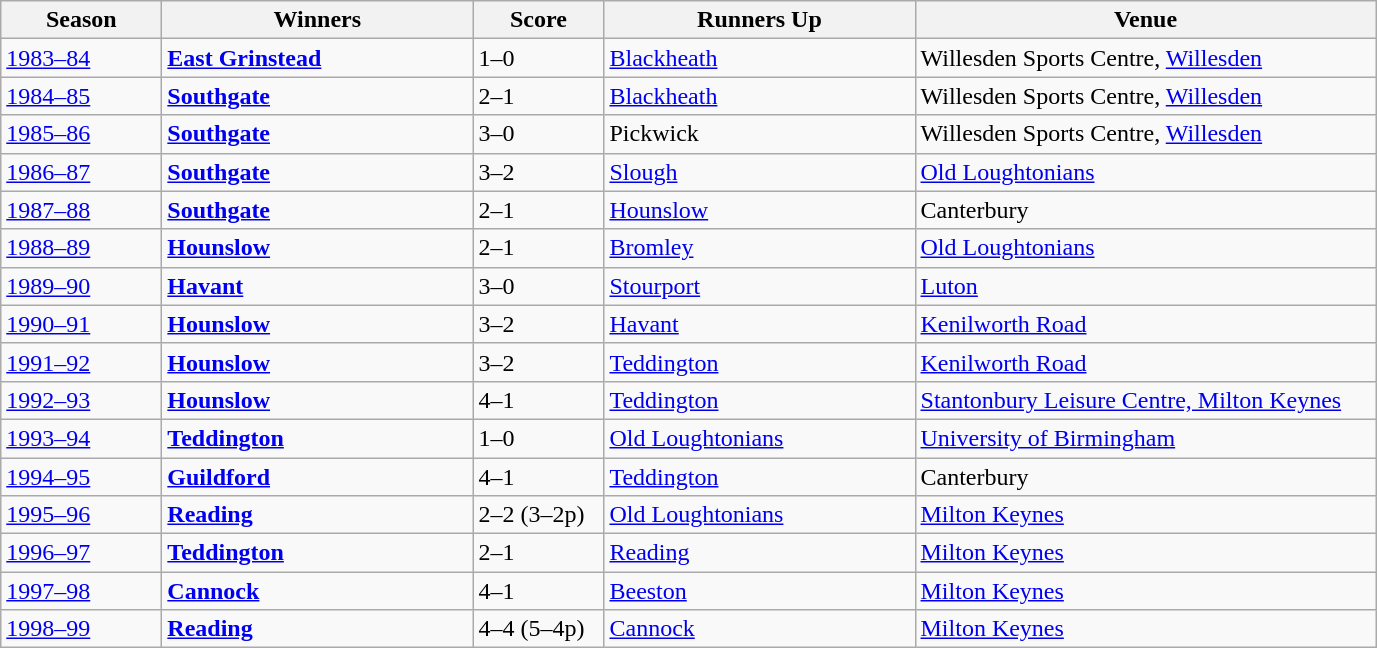<table class="wikitable sortable">
<tr>
<th width=100>Season</th>
<th width=200>Winners</th>
<th width=80>Score</th>
<th width=200>Runners Up</th>
<th width=300>Venue</th>
</tr>
<tr>
<td><a href='#'>1983–84</a></td>
<td><strong><a href='#'>East Grinstead</a></strong></td>
<td>1–0</td>
<td><a href='#'>Blackheath</a></td>
<td>Willesden Sports Centre, <a href='#'>Willesden</a></td>
</tr>
<tr>
<td><a href='#'>1984–85</a></td>
<td><strong><a href='#'>Southgate</a></strong> </td>
<td>2–1</td>
<td><a href='#'>Blackheath</a></td>
<td>Willesden Sports Centre, <a href='#'>Willesden</a></td>
</tr>
<tr>
<td><a href='#'>1985–86</a></td>
<td><strong><a href='#'>Southgate</a></strong> </td>
<td>3–0</td>
<td>Pickwick</td>
<td>Willesden Sports Centre, <a href='#'>Willesden</a></td>
</tr>
<tr>
<td><a href='#'>1986–87</a></td>
<td><strong><a href='#'>Southgate</a></strong> </td>
<td>3–2</td>
<td><a href='#'>Slough</a></td>
<td><a href='#'>Old Loughtonians</a></td>
</tr>
<tr>
<td><a href='#'>1987–88</a></td>
<td><strong><a href='#'>Southgate</a></strong> </td>
<td>2–1</td>
<td><a href='#'>Hounslow</a></td>
<td>Canterbury</td>
</tr>
<tr>
<td><a href='#'>1988–89</a></td>
<td><strong><a href='#'>Hounslow</a></strong> </td>
<td>2–1</td>
<td><a href='#'>Bromley</a></td>
<td><a href='#'>Old Loughtonians</a></td>
</tr>
<tr>
<td><a href='#'>1989–90</a></td>
<td><strong><a href='#'>Havant</a></strong> </td>
<td>3–0</td>
<td><a href='#'>Stourport</a></td>
<td><a href='#'>Luton</a></td>
</tr>
<tr>
<td><a href='#'>1990–91</a></td>
<td><strong><a href='#'>Hounslow</a></strong> </td>
<td>3–2</td>
<td><a href='#'>Havant</a></td>
<td><a href='#'>Kenilworth Road</a></td>
</tr>
<tr>
<td><a href='#'>1991–92</a></td>
<td><strong><a href='#'>Hounslow</a></strong> </td>
<td>3–2</td>
<td><a href='#'>Teddington</a></td>
<td><a href='#'>Kenilworth Road</a></td>
</tr>
<tr>
<td><a href='#'>1992–93</a></td>
<td><strong><a href='#'>Hounslow</a></strong> </td>
<td>4–1</td>
<td><a href='#'>Teddington</a></td>
<td><a href='#'>Stantonbury Leisure Centre, Milton Keynes</a></td>
</tr>
<tr>
<td><a href='#'>1993–94</a></td>
<td><strong><a href='#'>Teddington</a></strong> </td>
<td>1–0</td>
<td><a href='#'>Old Loughtonians</a></td>
<td><a href='#'>University of Birmingham</a></td>
</tr>
<tr>
<td><a href='#'>1994–95</a></td>
<td><strong><a href='#'>Guildford</a></strong> </td>
<td>4–1</td>
<td><a href='#'>Teddington</a></td>
<td>Canterbury</td>
</tr>
<tr>
<td><a href='#'>1995–96</a></td>
<td><strong><a href='#'>Reading</a></strong> </td>
<td>2–2 (3–2p)</td>
<td><a href='#'>Old Loughtonians</a></td>
<td><a href='#'>Milton Keynes</a></td>
</tr>
<tr>
<td><a href='#'>1996–97</a></td>
<td><strong><a href='#'>Teddington</a></strong></td>
<td>2–1</td>
<td><a href='#'>Reading</a></td>
<td><a href='#'>Milton Keynes</a></td>
</tr>
<tr>
<td><a href='#'>1997–98</a></td>
<td><strong><a href='#'>Cannock</a></strong> </td>
<td>4–1</td>
<td><a href='#'>Beeston</a></td>
<td><a href='#'>Milton Keynes</a></td>
</tr>
<tr>
<td><a href='#'>1998–99</a></td>
<td><strong><a href='#'>Reading</a></strong> </td>
<td>4–4 (5–4p)</td>
<td><a href='#'>Cannock</a></td>
<td><a href='#'>Milton Keynes</a></td>
</tr>
</table>
